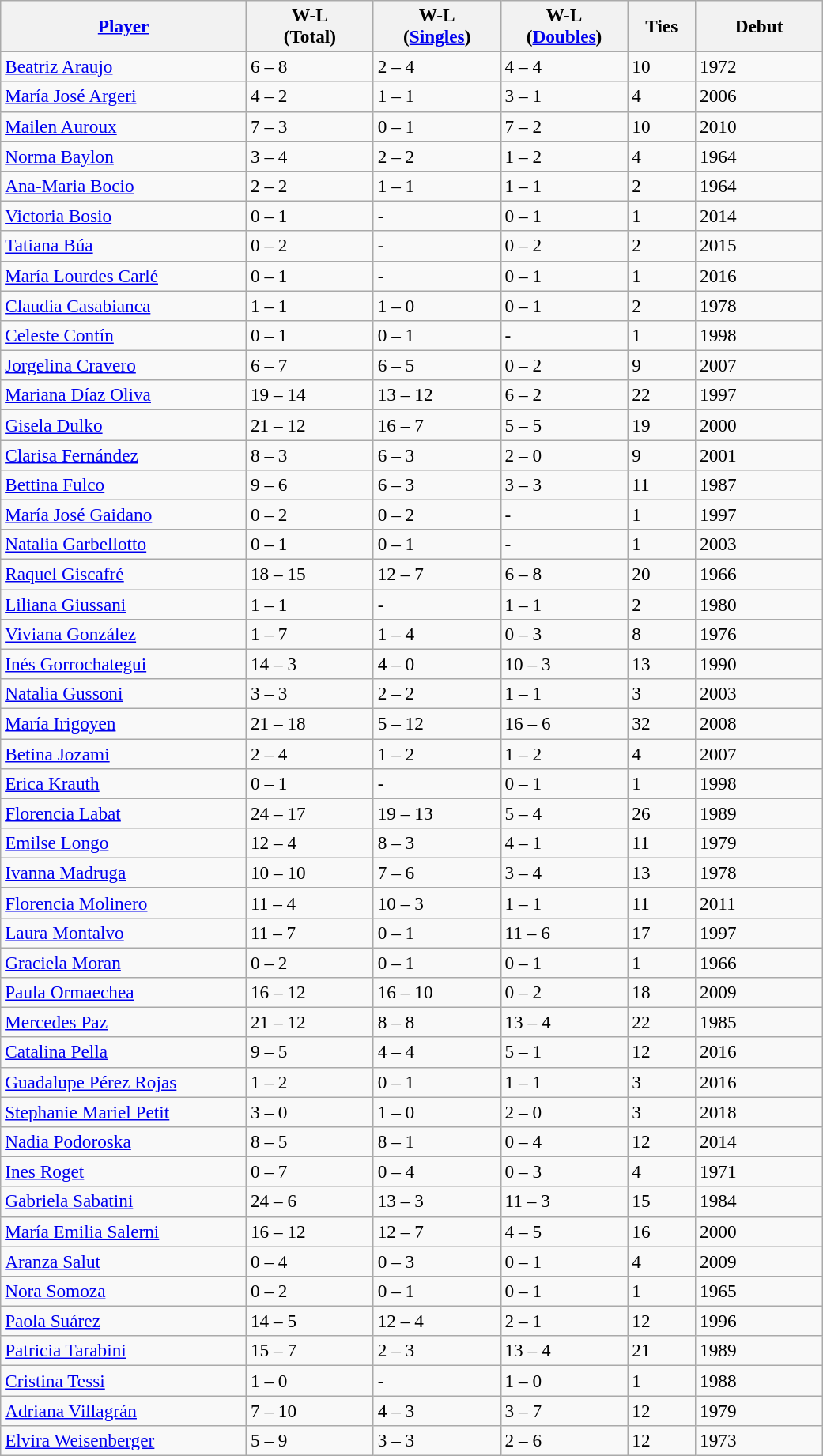<table class="wikitable sortable" style=font-size:97%>
<tr>
<th width=200><a href='#'>Player</a></th>
<th width=100>W-L<br>(Total)</th>
<th width=100>W-L<br>(<a href='#'>Singles</a>)</th>
<th width=100>W-L<br>(<a href='#'>Doubles</a>)</th>
<th width=50>Ties</th>
<th width=100>Debut</th>
</tr>
<tr>
<td><a href='#'>Beatriz Araujo</a></td>
<td>6 – 8</td>
<td>2 – 4</td>
<td>4 – 4</td>
<td>10</td>
<td>1972</td>
</tr>
<tr>
<td><a href='#'>María José Argeri</a></td>
<td>4 – 2</td>
<td>1 – 1</td>
<td>3 – 1</td>
<td>4</td>
<td>2006</td>
</tr>
<tr>
<td><a href='#'>Mailen Auroux</a></td>
<td>7 – 3</td>
<td>0 – 1</td>
<td>7 – 2</td>
<td>10</td>
<td>2010</td>
</tr>
<tr>
<td><a href='#'>Norma Baylon</a></td>
<td>3 – 4</td>
<td>2 – 2</td>
<td>1 – 2</td>
<td>4</td>
<td>1964</td>
</tr>
<tr>
<td><a href='#'>Ana-Maria Bocio</a></td>
<td>2 – 2</td>
<td>1 – 1</td>
<td>1 – 1</td>
<td>2</td>
<td>1964</td>
</tr>
<tr>
<td><a href='#'>Victoria Bosio</a></td>
<td>0 – 1</td>
<td>-</td>
<td>0 – 1</td>
<td>1</td>
<td>2014</td>
</tr>
<tr>
<td><a href='#'>Tatiana Búa</a></td>
<td>0 – 2</td>
<td>-</td>
<td>0 – 2</td>
<td>2</td>
<td>2015</td>
</tr>
<tr>
<td><a href='#'>María Lourdes Carlé</a></td>
<td>0 – 1</td>
<td>-</td>
<td>0 – 1</td>
<td>1</td>
<td>2016</td>
</tr>
<tr>
<td><a href='#'>Claudia Casabianca</a></td>
<td>1 – 1</td>
<td>1 – 0</td>
<td>0 – 1</td>
<td>2</td>
<td>1978</td>
</tr>
<tr>
<td><a href='#'>Celeste Contín</a></td>
<td>0 – 1</td>
<td>0 – 1</td>
<td>-</td>
<td>1</td>
<td>1998</td>
</tr>
<tr>
<td><a href='#'>Jorgelina Cravero</a></td>
<td>6 – 7</td>
<td>6 – 5</td>
<td>0 – 2</td>
<td>9</td>
<td>2007</td>
</tr>
<tr>
<td><a href='#'>Mariana Díaz Oliva</a></td>
<td>19 – 14</td>
<td>13 – 12</td>
<td>6 – 2</td>
<td>22</td>
<td>1997</td>
</tr>
<tr>
<td><a href='#'>Gisela Dulko</a></td>
<td>21 – 12</td>
<td>16 – 7</td>
<td>5 – 5</td>
<td>19</td>
<td>2000</td>
</tr>
<tr>
<td><a href='#'>Clarisa Fernández</a></td>
<td>8 – 3</td>
<td>6 – 3</td>
<td>2 – 0</td>
<td>9</td>
<td>2001</td>
</tr>
<tr>
<td><a href='#'>Bettina Fulco</a></td>
<td>9 – 6</td>
<td>6 – 3</td>
<td>3 – 3</td>
<td>11</td>
<td>1987</td>
</tr>
<tr>
<td><a href='#'>María José Gaidano</a></td>
<td>0 – 2</td>
<td>0 – 2</td>
<td>-</td>
<td>1</td>
<td>1997</td>
</tr>
<tr>
<td><a href='#'>Natalia Garbellotto</a></td>
<td>0 – 1</td>
<td>0 – 1</td>
<td>-</td>
<td>1</td>
<td>2003</td>
</tr>
<tr>
<td><a href='#'>Raquel Giscafré</a></td>
<td>18 – 15</td>
<td>12 – 7</td>
<td>6 – 8</td>
<td>20</td>
<td>1966</td>
</tr>
<tr>
<td><a href='#'>Liliana Giussani</a></td>
<td>1 – 1</td>
<td>-</td>
<td>1 – 1</td>
<td>2</td>
<td>1980</td>
</tr>
<tr>
<td><a href='#'>Viviana González</a></td>
<td>1 – 7</td>
<td>1 – 4</td>
<td>0 – 3</td>
<td>8</td>
<td>1976</td>
</tr>
<tr>
<td><a href='#'>Inés Gorrochategui</a></td>
<td>14 – 3</td>
<td>4 – 0</td>
<td>10 – 3</td>
<td>13</td>
<td>1990</td>
</tr>
<tr>
<td><a href='#'>Natalia Gussoni</a></td>
<td>3 – 3</td>
<td>2 – 2</td>
<td>1 – 1</td>
<td>3</td>
<td>2003</td>
</tr>
<tr>
<td><a href='#'>María Irigoyen</a></td>
<td>21 – 18</td>
<td>5 – 12</td>
<td>16 – 6</td>
<td>32</td>
<td>2008</td>
</tr>
<tr>
<td><a href='#'>Betina Jozami</a></td>
<td>2 – 4</td>
<td>1 – 2</td>
<td>1 – 2</td>
<td>4</td>
<td>2007</td>
</tr>
<tr>
<td><a href='#'>Erica Krauth</a></td>
<td>0 – 1</td>
<td>-</td>
<td>0 – 1</td>
<td>1</td>
<td>1998</td>
</tr>
<tr>
<td><a href='#'>Florencia Labat</a></td>
<td>24 – 17</td>
<td>19 – 13</td>
<td>5 – 4</td>
<td>26</td>
<td>1989</td>
</tr>
<tr>
<td><a href='#'>Emilse Longo</a></td>
<td>12 – 4</td>
<td>8 – 3</td>
<td>4 – 1</td>
<td>11</td>
<td>1979</td>
</tr>
<tr>
<td><a href='#'>Ivanna Madruga</a></td>
<td>10 – 10</td>
<td>7 – 6</td>
<td>3 – 4</td>
<td>13</td>
<td>1978</td>
</tr>
<tr>
<td><a href='#'>Florencia Molinero</a></td>
<td>11 – 4</td>
<td>10 – 3</td>
<td>1 – 1</td>
<td>11</td>
<td>2011</td>
</tr>
<tr>
<td><a href='#'>Laura Montalvo</a></td>
<td>11 – 7</td>
<td>0 – 1</td>
<td>11 – 6</td>
<td>17</td>
<td>1997</td>
</tr>
<tr>
<td><a href='#'>Graciela Moran</a></td>
<td>0 – 2</td>
<td>0 – 1</td>
<td>0 – 1</td>
<td>1</td>
<td>1966</td>
</tr>
<tr>
<td><a href='#'>Paula Ormaechea</a></td>
<td>16 – 12</td>
<td>16 – 10</td>
<td>0 – 2</td>
<td>18</td>
<td>2009</td>
</tr>
<tr>
<td><a href='#'>Mercedes Paz</a></td>
<td>21 – 12</td>
<td>8 – 8</td>
<td>13 – 4</td>
<td>22</td>
<td>1985</td>
</tr>
<tr>
<td><a href='#'>Catalina Pella</a></td>
<td>9 – 5</td>
<td>4 – 4</td>
<td>5 – 1</td>
<td>12</td>
<td>2016</td>
</tr>
<tr>
<td><a href='#'>Guadalupe Pérez Rojas</a></td>
<td>1 – 2</td>
<td>0 – 1</td>
<td>1 – 1</td>
<td>3</td>
<td>2016</td>
</tr>
<tr>
<td><a href='#'>Stephanie Mariel Petit</a></td>
<td>3 – 0</td>
<td>1 – 0</td>
<td>2 – 0</td>
<td>3</td>
<td>2018</td>
</tr>
<tr>
<td><a href='#'>Nadia Podoroska</a></td>
<td>8 – 5</td>
<td>8 – 1</td>
<td>0 – 4</td>
<td>12</td>
<td>2014</td>
</tr>
<tr>
<td><a href='#'>Ines Roget</a></td>
<td>0 – 7</td>
<td>0 – 4</td>
<td>0 – 3</td>
<td>4</td>
<td>1971</td>
</tr>
<tr>
<td><a href='#'>Gabriela Sabatini</a></td>
<td>24 – 6</td>
<td>13 – 3</td>
<td>11 – 3</td>
<td>15</td>
<td>1984</td>
</tr>
<tr>
<td><a href='#'>María Emilia Salerni</a></td>
<td>16 – 12</td>
<td>12 – 7</td>
<td>4 – 5</td>
<td>16</td>
<td>2000</td>
</tr>
<tr>
<td><a href='#'>Aranza Salut</a></td>
<td>0 – 4</td>
<td>0 – 3</td>
<td>0 – 1</td>
<td>4</td>
<td>2009</td>
</tr>
<tr>
<td><a href='#'>Nora Somoza</a></td>
<td>0 – 2</td>
<td>0 – 1</td>
<td>0 – 1</td>
<td>1</td>
<td>1965</td>
</tr>
<tr>
<td><a href='#'>Paola Suárez</a></td>
<td>14 – 5</td>
<td>12 – 4</td>
<td>2 – 1</td>
<td>12</td>
<td>1996</td>
</tr>
<tr>
<td><a href='#'>Patricia Tarabini</a></td>
<td>15 – 7</td>
<td>2 – 3</td>
<td>13 – 4</td>
<td>21</td>
<td>1989</td>
</tr>
<tr>
<td><a href='#'>Cristina Tessi</a></td>
<td>1 – 0</td>
<td>-</td>
<td>1 – 0</td>
<td>1</td>
<td>1988</td>
</tr>
<tr>
<td><a href='#'>Adriana Villagrán</a></td>
<td>7 – 10</td>
<td>4 – 3</td>
<td>3 – 7</td>
<td>12</td>
<td>1979</td>
</tr>
<tr>
<td><a href='#'>Elvira Weisenberger</a></td>
<td>5 – 9</td>
<td>3 – 3</td>
<td>2 – 6</td>
<td>12</td>
<td>1973</td>
</tr>
</table>
